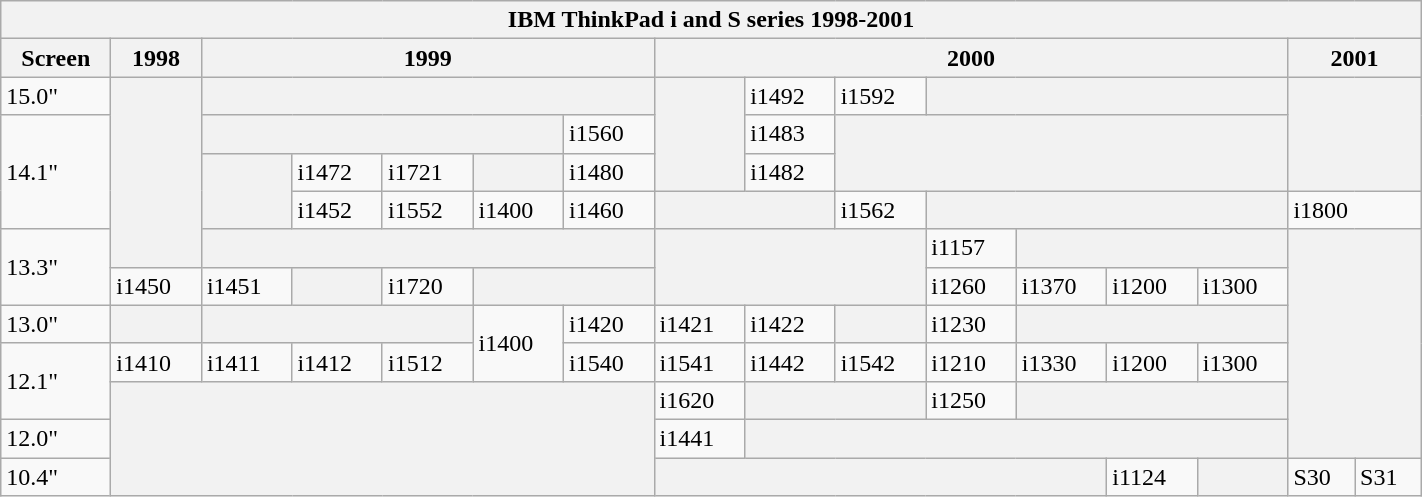<table class="wikitable mw-collapsible mw-collapsed" style="min-width: 75%;">
<tr>
<th colspan="16" style="text-align:center;">IBM ThinkPad i and S series 1998-2001</th>
</tr>
<tr>
<th>Screen</th>
<th>1998</th>
<th colspan="5">1999</th>
<th colspan="7">2000</th>
<th colspan="2">2001</th>
</tr>
<tr>
<td>15.0"</td>
<th rowspan="5"></th>
<th colspan="5"></th>
<th rowspan="3"></th>
<td>i1492</td>
<td>i1592</td>
<th colspan="4"></th>
<th colspan="2" rowspan="3"></th>
</tr>
<tr>
<td rowspan="3">14.1"</td>
<th colspan="4"></th>
<td>i1560</td>
<td>i1483</td>
<th colspan="5" rowspan="2"></th>
</tr>
<tr>
<th rowspan="2"></th>
<td>i1472</td>
<td>i1721</td>
<th></th>
<td>i1480</td>
<td>i1482</td>
</tr>
<tr>
<td>i1452</td>
<td>i1552</td>
<td>i1400</td>
<td>i1460</td>
<th colspan="2"></th>
<td>i1562</td>
<th colspan="4"></th>
<td colspan="2">i1800</td>
</tr>
<tr>
<td rowspan="2">13.3"</td>
<th colspan="5"></th>
<th colspan="3" rowspan="2"></th>
<td>i1157</td>
<th colspan="3"></th>
<th colspan="2" rowspan="6"></th>
</tr>
<tr>
<td>i1450</td>
<td>i1451</td>
<th></th>
<td>i1720</td>
<th colspan="2"></th>
<td>i1260</td>
<td>i1370</td>
<td>i1200</td>
<td>i1300</td>
</tr>
<tr>
<td>13.0"</td>
<th></th>
<th colspan="3"></th>
<td rowspan="2">i1400</td>
<td>i1420</td>
<td>i1421</td>
<td>i1422</td>
<th></th>
<td>i1230</td>
<th colspan="3"></th>
</tr>
<tr>
<td rowspan="2">12.1"</td>
<td>i1410</td>
<td>i1411</td>
<td>i1412</td>
<td>i1512</td>
<td>i1540</td>
<td>i1541</td>
<td>i1442</td>
<td>i1542</td>
<td>i1210</td>
<td>i1330</td>
<td>i1200</td>
<td>i1300</td>
</tr>
<tr>
<th colspan="6" rowspan="3"></th>
<td>i1620</td>
<th colspan="2"></th>
<td>i1250</td>
<th colspan="3"></th>
</tr>
<tr>
<td>12.0"</td>
<td>i1441</td>
<th colspan="6"></th>
</tr>
<tr>
<td>10.4"</td>
<th colspan="5"></th>
<td>i1124</td>
<th></th>
<td>S30</td>
<td>S31</td>
</tr>
</table>
